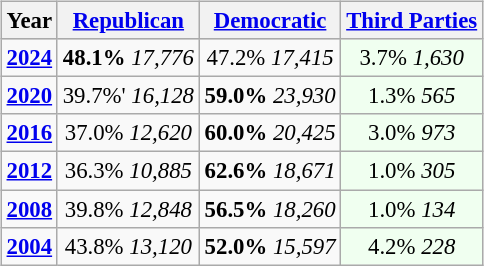<table class="wikitable" style="float:right; font-size:95%;">
<tr bgcolor=lightgrey>
<th>Year</th>
<th><a href='#'>Republican</a></th>
<th><a href='#'>Democratic</a></th>
<th><a href='#'>Third Parties</a></th>
</tr>
<tr>
<td style="text-align:center;" ><strong><a href='#'>2024</a></strong></td>
<td style="text-align:center;" ><strong>48.1%</strong> <em>17,776</em></td>
<td style="text-align:center;" >47.2% <em>17,415</em></td>
<td style="text-align:center; background:honeyDew;">3.7% <em>1,630</em></td>
</tr>
<tr>
<td style="text-align:center;" ><strong><a href='#'>2020</a></strong></td>
<td style="text-align:center;" >39.7%' <em>16,128</em></td>
<td style="text-align:center;" ><strong>59.0%</strong> <em>23,930</em></td>
<td style="text-align:center; background:honeyDew;">1.3% <em>565</em></td>
</tr>
<tr>
<td style="text-align:center;" ><strong><a href='#'>2016</a></strong></td>
<td style="text-align:center;" >37.0% <em>12,620</em></td>
<td style="text-align:center;" ><strong>60.0%</strong> <em>20,425</em></td>
<td style="text-align:center; background:honeyDew;">3.0% <em>973</em></td>
</tr>
<tr>
<td style="text-align:center;" ><strong><a href='#'>2012</a></strong></td>
<td style="text-align:center;" >36.3% <em>10,885</em></td>
<td style="text-align:center;" ><strong>62.6%</strong> <em>18,671</em></td>
<td style="text-align:center; background:honeyDew;">1.0% <em>305</em></td>
</tr>
<tr>
<td style="text-align:center;" ><strong><a href='#'>2008</a></strong></td>
<td style="text-align:center;" >39.8% <em>12,848</em></td>
<td style="text-align:center;" ><strong>56.5%</strong> <em>18,260</em></td>
<td style="text-align:center; background:honeyDew;">1.0% <em>134</em></td>
</tr>
<tr>
<td style="text-align:center;" ><strong><a href='#'>2004</a></strong></td>
<td style="text-align:center;" >43.8% <em>13,120</em></td>
<td style="text-align:center;" ><strong>52.0%</strong> <em>15,597</em></td>
<td style="text-align:center; background:honeyDew;">4.2% <em>228</em></td>
</tr>
</table>
